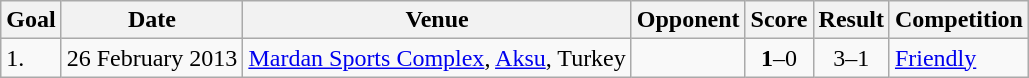<table class="wikitable plainrowheaders sortable">
<tr>
<th>Goal</th>
<th>Date</th>
<th>Venue</th>
<th>Opponent</th>
<th>Score</th>
<th>Result</th>
<th>Competition</th>
</tr>
<tr>
<td>1.</td>
<td>26 February 2013</td>
<td><a href='#'>Mardan Sports Complex</a>, <a href='#'>Aksu</a>, Turkey</td>
<td></td>
<td align=center><strong>1</strong>–0</td>
<td align=center>3–1</td>
<td><a href='#'>Friendly</a></td>
</tr>
</table>
